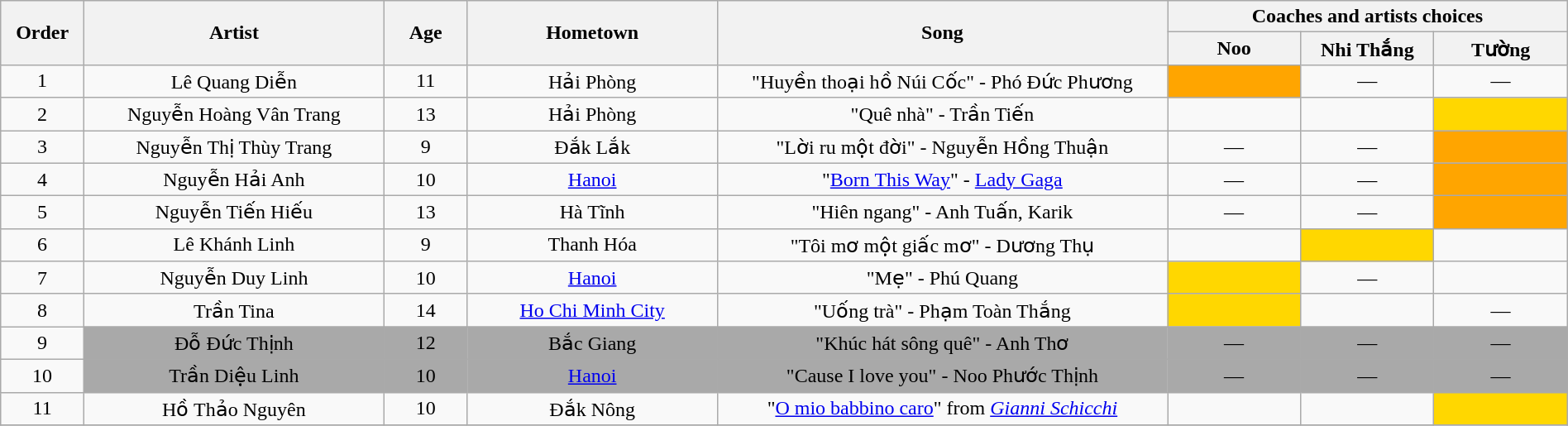<table class="wikitable" style="text-align:center; width:100%;">
<tr>
<th scope="col" rowspan="2" width="05%">Order</th>
<th scope="col" rowspan="2" width="18%">Artist</th>
<th scope="col" rowspan="2" width="05%">Age</th>
<th scope="col" rowspan="2" width="15%">Hometown</th>
<th scope="col" rowspan="2" width="27%">Song</th>
<th scope="col" colspan="4" width="24%">Coaches and artists choices</th>
</tr>
<tr>
<th width="08%">Noo</th>
<th width="08%">Nhi Thắng</th>
<th width="08%">Tường</th>
</tr>
<tr>
<td scope="row">1</td>
<td>Lê Quang Diễn</td>
<td>11</td>
<td>Hải Phòng</td>
<td>"Huyền thoại hồ Núi Cốc" - Phó Đức Phương</td>
<td style="background:orange;text-align:center;"></td>
<td>—</td>
<td>—</td>
</tr>
<tr>
<td scope="row">2</td>
<td>Nguyễn Hoàng Vân Trang</td>
<td>13</td>
<td>Hải Phòng</td>
<td>"Quê nhà" - Trần Tiến</td>
<td style="text-align:center;"></td>
<td style="text-align:center;"></td>
<td style="background:gold;text-align:center;"></td>
</tr>
<tr>
<td scope="row">3</td>
<td>Nguyễn Thị Thùy Trang</td>
<td>9</td>
<td>Đắk Lắk</td>
<td>"Lời ru một đời" - Nguyễn Hồng Thuận</td>
<td>—</td>
<td>—</td>
<td style="background:orange;text-align:center;"></td>
</tr>
<tr>
<td scope="row">4</td>
<td>Nguyễn Hải Anh</td>
<td>10</td>
<td><a href='#'>Hanoi</a></td>
<td>"<a href='#'>Born This Way</a>" - <a href='#'>Lady Gaga</a></td>
<td>—</td>
<td>—</td>
<td style="background:orange;text-align:center;"></td>
</tr>
<tr>
<td scope="row">5</td>
<td>Nguyễn Tiến Hiếu</td>
<td>13</td>
<td>Hà Tĩnh</td>
<td>"Hiên ngang" - Anh Tuấn, Karik</td>
<td>—</td>
<td>—</td>
<td style="background:orange;text-align:center;"></td>
</tr>
<tr>
<td scope="row">6</td>
<td>Lê Khánh Linh</td>
<td>9</td>
<td>Thanh Hóa</td>
<td>"Tôi mơ một giấc mơ" - Dương Thụ</td>
<td style="text-align:center;"></td>
<td style="background:gold;text-align:center;"></td>
<td style="text-align:center;"></td>
</tr>
<tr>
<td scope="row">7</td>
<td>Nguyễn Duy Linh</td>
<td>10</td>
<td><a href='#'>Hanoi</a></td>
<td>"Mẹ" - Phú Quang</td>
<td style="background:gold;text-align:center;"></td>
<td>—</td>
<td style="text-align:center;"></td>
</tr>
<tr>
<td scope="row">8</td>
<td>Trần Tina</td>
<td>14</td>
<td><a href='#'>Ho Chi Minh City</a></td>
<td>"Uống trà" - Phạm Toàn Thắng</td>
<td style="background:gold;text-align:center;"></td>
<td style="text-align:center;"></td>
<td>—</td>
</tr>
<tr>
<td scope="row">9</td>
<td style="background:darkgrey;">Đỗ Đức Thịnh</td>
<td style="background:darkgrey;">12</td>
<td style="background:darkgrey;">Bắc Giang</td>
<td style="background:darkgrey;">"Khúc hát sông quê" - Anh Thơ</td>
<td style="background:darkgrey;text-align:center;">—</td>
<td style="background:darkgrey;text-align:center;">—</td>
<td style="background:darkgrey;text-align:center;">—</td>
</tr>
<tr>
<td scope="row">10</td>
<td style="background:darkgrey;">Trần Diệu Linh</td>
<td style="background:darkgrey;">10</td>
<td style="background:darkgrey;"><a href='#'>Hanoi</a></td>
<td style="background:darkgrey;">"Cause I love you" - Noo Phước Thịnh</td>
<td style="background:darkgrey;text-align:center;">—</td>
<td style="background:darkgrey;text-align:center;">—</td>
<td style="background:darkgrey;text-align:center;">—</td>
</tr>
<tr>
<td scope="row">11</td>
<td>Hồ Thảo Nguyên</td>
<td>10</td>
<td>Đắk Nông</td>
<td>"<a href='#'>O mio babbino caro</a>" from <em><a href='#'>Gianni Schicchi</a></em></td>
<td style="text-align:center;"></td>
<td style="text-align:center;"></td>
<td style="background:gold;text-align:center;"></td>
</tr>
<tr>
</tr>
</table>
